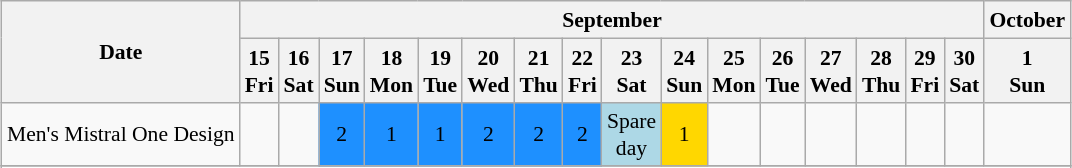<table class="wikitable" style="margin:0.5em auto; font-size:90%; line-height:1.25em;">
<tr>
<th rowspan=2>Date</th>
<th colspan=16>September</th>
<th colspan=1>October</th>
</tr>
<tr>
<th>15<br>Fri</th>
<th>16<br>Sat</th>
<th>17<br>Sun</th>
<th>18<br>Mon</th>
<th>19<br>Tue</th>
<th>20<br>Wed</th>
<th>21<br>Thu</th>
<th>22<br>Fri</th>
<th>23<br>Sat</th>
<th>24<br>Sun</th>
<th>25<br>Mon</th>
<th>26<br>Tue</th>
<th>27<br>Wed</th>
<th>28<br>Thu</th>
<th>29<br>Fri</th>
<th>30<br>Sat</th>
<th>1<br>Sun</th>
</tr>
<tr align="center">
<td align="left">Men's Mistral One Design</td>
<td></td>
<td></td>
<td bgcolor=DodgerBlue><span>2</span></td>
<td bgcolor=DodgerBlue><span>1</span></td>
<td bgcolor=DodgerBlue><span>1</span></td>
<td bgcolor=DodgerBlue><span>2</span></td>
<td bgcolor=DodgerBlue><span>2</span></td>
<td bgcolor=DodgerBlue><span>2</span></td>
<td bgcolor=LightBlue>Spare<br>day</td>
<td bgcolor=Gold><span>1</span></td>
<td></td>
<td></td>
<td></td>
<td></td>
<td></td>
<td></td>
<td></td>
</tr>
<tr align="center">
</tr>
<tr>
</tr>
</table>
